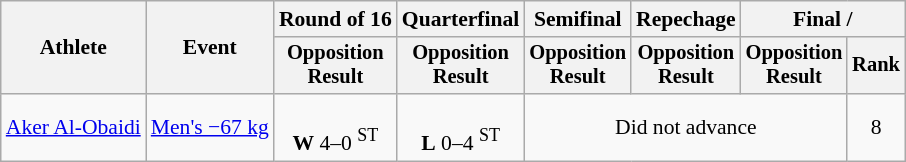<table class="wikitable" style="font-size:90%">
<tr>
<th rowspan=2>Athlete</th>
<th rowspan=2>Event</th>
<th>Round of 16</th>
<th>Quarterfinal</th>
<th>Semifinal</th>
<th>Repechage</th>
<th colspan=2>Final / </th>
</tr>
<tr style="font-size: 95%">
<th>Opposition<br>Result</th>
<th>Opposition<br>Result</th>
<th>Opposition<br>Result</th>
<th>Opposition<br>Result</th>
<th>Opposition<br>Result</th>
<th>Rank</th>
</tr>
<tr align=center>
<td align=left><a href='#'>Aker Al-Obaidi</a></td>
<td align=left><a href='#'>Men's −67 kg</a></td>
<td><br><strong>W</strong> 4–0 <sup>ST</sup></td>
<td><br><strong>L</strong> 0–4 <sup>ST</sup></td>
<td colspan=3>Did not advance</td>
<td>8</td>
</tr>
</table>
